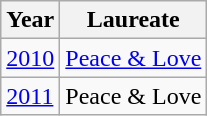<table class="wikitable">
<tr>
<th>Year</th>
<th>Laureate</th>
</tr>
<tr>
<td><a href='#'>2010</a></td>
<td><a href='#'>Peace & Love</a></td>
</tr>
<tr>
<td><a href='#'>2011</a></td>
<td>Peace & Love</td>
</tr>
</table>
